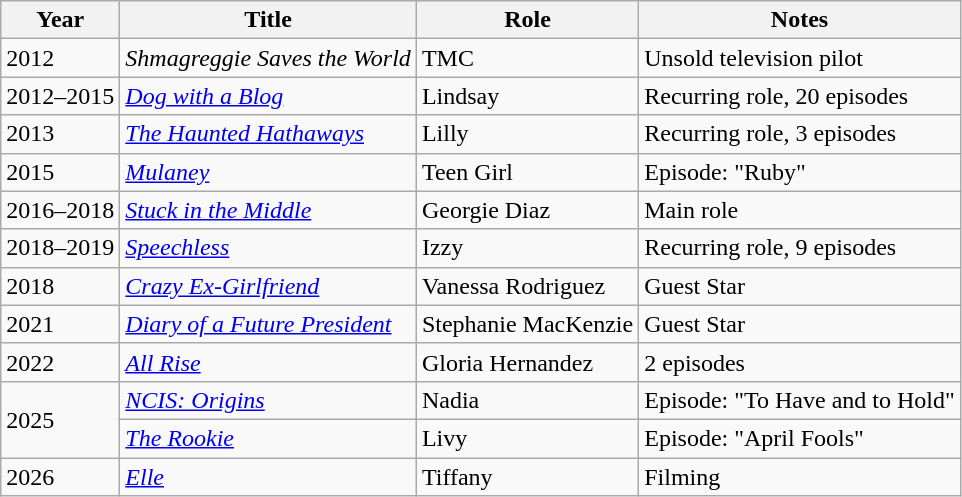<table class="wikitable sortable">
<tr>
<th scope="col">Year</th>
<th scope="col">Title</th>
<th scope="col">Role</th>
<th scope="col" class="unsortable">Notes</th>
</tr>
<tr>
<td>2012</td>
<td><em>Shmagreggie Saves the World</em></td>
<td>TMC</td>
<td>Unsold television pilot</td>
</tr>
<tr>
<td>2012–2015</td>
<td><em><a href='#'>Dog with a Blog</a></em></td>
<td>Lindsay</td>
<td>Recurring role, 20 episodes</td>
</tr>
<tr>
<td>2013</td>
<td><em><a href='#'>The Haunted Hathaways</a></em></td>
<td>Lilly</td>
<td>Recurring role, 3 episodes</td>
</tr>
<tr>
<td>2015</td>
<td><em><a href='#'>Mulaney</a></em></td>
<td>Teen Girl</td>
<td>Episode: "Ruby"</td>
</tr>
<tr>
<td>2016–2018</td>
<td><em><a href='#'>Stuck in the Middle</a></em></td>
<td>Georgie Diaz</td>
<td>Main role</td>
</tr>
<tr>
<td>2018–2019</td>
<td><em><a href='#'>Speechless</a></em></td>
<td>Izzy</td>
<td>Recurring role, 9 episodes</td>
</tr>
<tr>
<td>2018</td>
<td><em><a href='#'>Crazy Ex-Girlfriend</a></em></td>
<td>Vanessa Rodriguez</td>
<td>Guest Star</td>
</tr>
<tr>
<td>2021</td>
<td><em><a href='#'>Diary of a Future President</a></em></td>
<td>Stephanie MacKenzie</td>
<td>Guest Star</td>
</tr>
<tr>
<td>2022</td>
<td><em><a href='#'>All Rise</a></em></td>
<td>Gloria Hernandez</td>
<td>2 episodes</td>
</tr>
<tr>
<td rowspan="2">2025</td>
<td><em><a href='#'>NCIS: Origins</a></em></td>
<td>Nadia</td>
<td>Episode: "To Have and to Hold"</td>
</tr>
<tr>
<td><em><a href='#'>The Rookie</a></em></td>
<td>Livy</td>
<td>Episode: "April Fools"</td>
</tr>
<tr>
<td>2026</td>
<td><em><a href='#'>Elle</a></em></td>
<td>Tiffany</td>
<td>Filming</td>
</tr>
</table>
